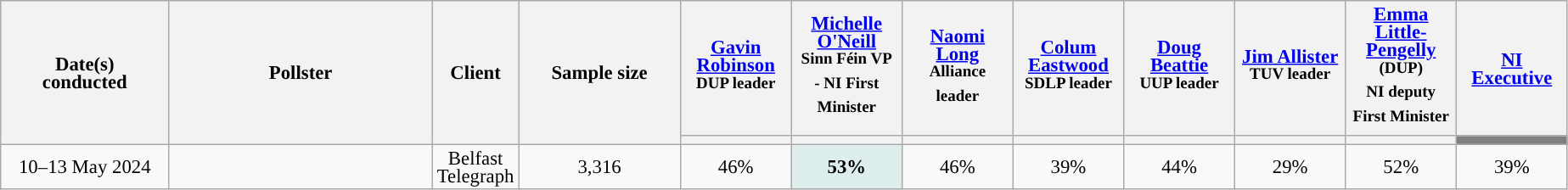<table class="wikitable collapsible sortable mw-datatable" style="text-align:center;font-size:95%;line-height:14px;">
<tr>
<th style="width:125px;" rowspan="2">Date(s)<br>conducted</th>
<th style="width:200px;" rowspan="2">Pollster</th>
<th style="width:60px;"  rowspan="2">Client</th>
<th style="width:120px;" rowspan="2">Sample size</th>
<th class="unsortable" style="width:80px;"><a href='#'>Gavin Robinson</a> <br> <sup>DUP leader</sup></th>
<th class="unsortable" style="width:80px;"><a href='#'>Michelle O'Neill</a> <br> <sup>Sinn Féin VP<br> - NI First Minister</sup></th>
<th class="unsortable" style="width:80px;"><a href='#'>Naomi Long</a> <br> <sup>Alliance leader</sup></th>
<th class="unsortable" style="width:80px;"><a href='#'>Colum Eastwood</a> <br> <sup>SDLP leader</sup></th>
<th class="unsortable" style="width:80px;"><a href='#'>Doug Beattie</a> <br> <sup>UUP leader</sup></th>
<th class="unsortable" style="width:80px;"><a href='#'>Jim Allister</a> <br> <sup>TUV leader</sup></th>
<th class="unsortable" style="width:80px;"><a href='#'>Emma Little-Pengelly</a> <br> <sup>(DUP)<br> NI deputy First Minister</sup></th>
<th class="unsortable" style="width:80px;"><a href='#'>NI Executive</a></th>
</tr>
<tr>
<th data-sort-type="number" style="background:"></th>
<th data-sort-type="number" style="background:"></th>
<th data-sort-type="number" style="background:"></th>
<th data-sort-type="number" style="background:"></th>
<th data-sort-type="number" style="background:"></th>
<th data-sort-type="number" style="background:"></th>
<th data-sort-type="number" style="background:"></th>
<th class="unsortable" style="background:grey;width:60px;"></th>
</tr>
<tr>
<td>10–13 May 2024</td>
<td></td>
<td>Belfast Telegraph</td>
<td>3,316</td>
<td>46%</td>
<td style="background:#DDEEEC;"><strong>53%</strong></td>
<td>46%</td>
<td>39%</td>
<td>44%</td>
<td>29%</td>
<td>52%</td>
<td>39%</td>
</tr>
</table>
